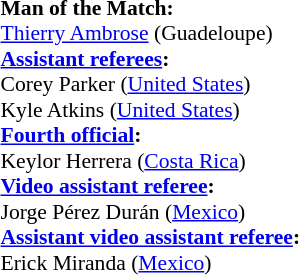<table style="width:100%; font-size:90%;">
<tr>
<td><br><strong>Man of the Match:</strong>
<br><a href='#'>Thierry Ambrose</a> (Guadeloupe)<br><strong><a href='#'>Assistant referees</a>:</strong>
<br>Corey Parker (<a href='#'>United States</a>)
<br>Kyle Atkins (<a href='#'>United States</a>)
<br><strong><a href='#'>Fourth official</a>:</strong>
<br>Keylor Herrera (<a href='#'>Costa Rica</a>)
<br><strong><a href='#'>Video assistant referee</a>:</strong>
<br>Jorge Pérez Durán (<a href='#'>Mexico</a>)
<br><strong><a href='#'>Assistant video assistant referee</a>:</strong>
<br>Erick Miranda (<a href='#'>Mexico</a>)</td>
</tr>
</table>
